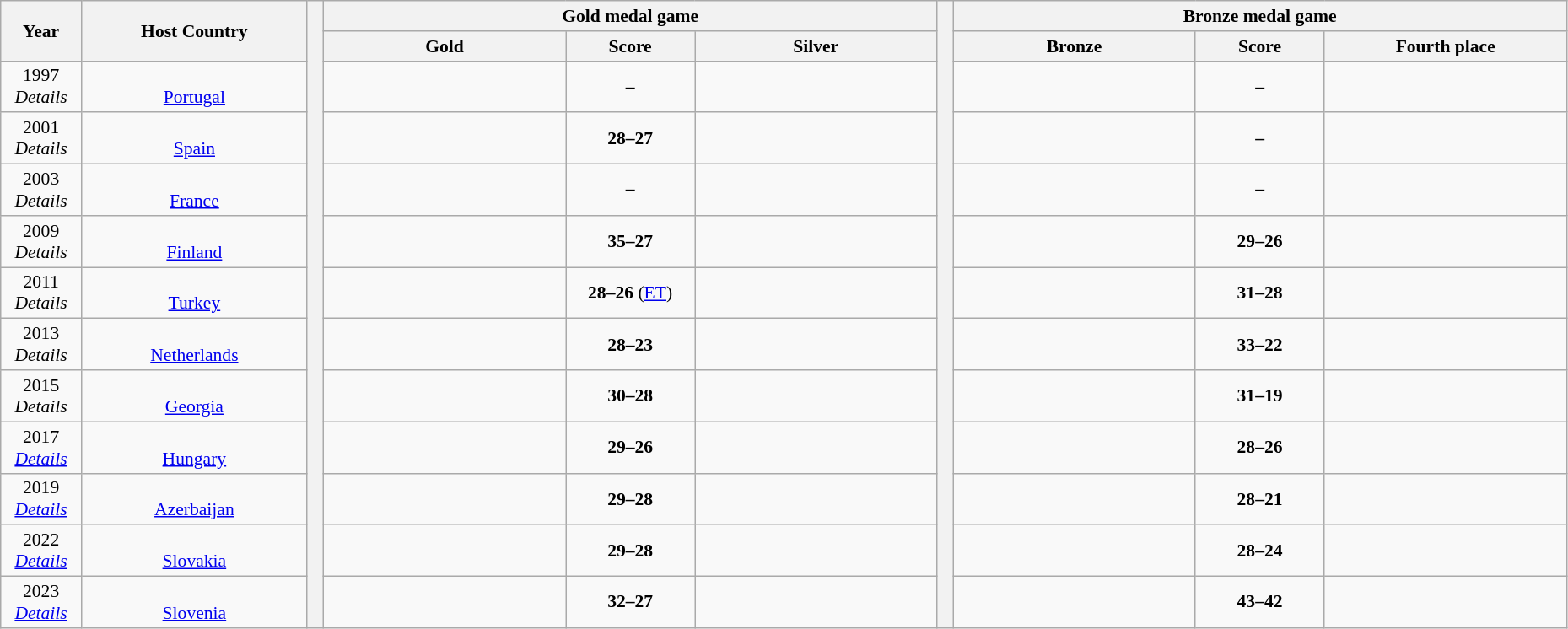<table class="wikitable" style="font-size:90%; width: 98%; text-align: center;">
<tr>
<th rowspan=2 width=5%>Year</th>
<th rowspan=2 width=14%>Host Country</th>
<th width=1% rowspan=13 bgcolor=ffffff></th>
<th colspan=3>Gold medal game</th>
<th width=1% rowspan=13 bgcolor=ffffff></th>
<th colspan=3>Bronze medal game</th>
</tr>
<tr bgcolor=#EFEFEF>
<th width=15%>Gold</th>
<th width=8%>Score</th>
<th width=15%>Silver</th>
<th width=15%>Bronze</th>
<th width=8%>Score</th>
<th width=15%>Fourth place</th>
</tr>
<tr>
<td>1997 <br> <em>Details</em></td>
<td><br><a href='#'>Portugal</a></td>
<td><strong></strong></td>
<td><strong>–</strong></td>
<td></td>
<td></td>
<td><strong>–</strong></td>
<td></td>
</tr>
<tr>
<td>2001 <br> <em>Details</em></td>
<td><br><a href='#'>Spain</a></td>
<td><strong></strong></td>
<td><strong>28–27</strong></td>
<td></td>
<td></td>
<td><strong>–</strong></td>
<td></td>
</tr>
<tr>
<td>2003 <br> <em>Details</em></td>
<td><br><a href='#'>France</a></td>
<td><strong></strong></td>
<td><strong>–</strong></td>
<td></td>
<td></td>
<td><strong>–</strong></td>
<td></td>
</tr>
<tr>
<td>2009 <br> <em>Details</em></td>
<td><br><a href='#'>Finland</a></td>
<td><strong></strong></td>
<td><strong>35–27</strong></td>
<td></td>
<td></td>
<td><strong>29–26</strong></td>
<td></td>
</tr>
<tr>
<td>2011 <br> <em>Details</em></td>
<td><br><a href='#'>Turkey</a></td>
<td><strong></strong></td>
<td><strong>28–26</strong> (<a href='#'>ET</a>)</td>
<td></td>
<td></td>
<td><strong>31–28</strong></td>
<td></td>
</tr>
<tr>
<td>2013 <br> <em>Details</em></td>
<td><br><a href='#'>Netherlands</a></td>
<td><strong></strong></td>
<td><strong>28–23</strong></td>
<td></td>
<td></td>
<td><strong>33–22</strong></td>
<td></td>
</tr>
<tr>
<td>2015 <br> <em>Details</em></td>
<td><br><a href='#'>Georgia</a></td>
<td><strong></strong></td>
<td><strong>30–28</strong></td>
<td></td>
<td></td>
<td><strong>31–19</strong></td>
<td></td>
</tr>
<tr>
<td>2017 <br> <em><a href='#'>Details</a></em></td>
<td><br><a href='#'>Hungary</a></td>
<td><strong></strong></td>
<td><strong>29–26</strong></td>
<td></td>
<td></td>
<td><strong>28–26</strong></td>
<td></td>
</tr>
<tr>
<td>2019 <br> <em><a href='#'>Details</a></em></td>
<td><br><a href='#'>Azerbaijan</a></td>
<td><strong></strong></td>
<td><strong>29–28</strong></td>
<td></td>
<td></td>
<td><strong>28–21</strong></td>
<td></td>
</tr>
<tr>
<td>2022<br><em><a href='#'>Details</a></em></td>
<td><br><a href='#'>Slovakia</a></td>
<td><strong></strong></td>
<td><strong>29–28</strong></td>
<td></td>
<td></td>
<td><strong>28–24</strong></td>
<td></td>
</tr>
<tr>
<td>2023<br><em><a href='#'>Details</a></em></td>
<td><br><a href='#'>Slovenia</a></td>
<td><strong></strong></td>
<td><strong>32–27</strong></td>
<td></td>
<td></td>
<td><strong>43–42</strong></td>
<td></td>
</tr>
</table>
